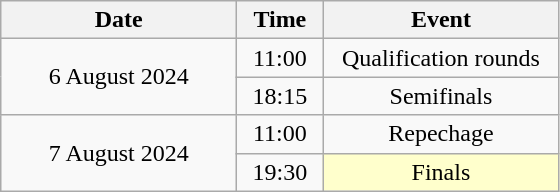<table class = "wikitable" style="text-align:center;">
<tr>
<th width=150>Date</th>
<th width=50>Time</th>
<th width=150>Event</th>
</tr>
<tr>
<td rowspan=2>6 August 2024</td>
<td>11:00</td>
<td>Qualification rounds</td>
</tr>
<tr>
<td>18:15</td>
<td>Semifinals</td>
</tr>
<tr>
<td rowspan=2>7 August 2024</td>
<td>11:00</td>
<td>Repechage</td>
</tr>
<tr>
<td>19:30</td>
<td bgcolor=ffffcc>Finals</td>
</tr>
</table>
